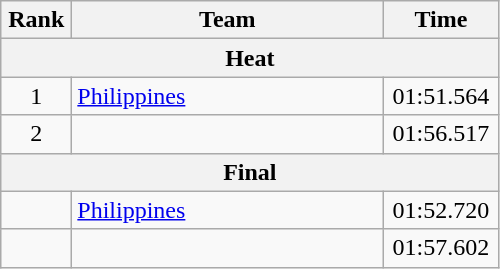<table class=wikitable style="text-align:center">
<tr>
<th width=40>Rank</th>
<th width=200>Team</th>
<th width=70>Time</th>
</tr>
<tr>
<th colspan=3>Heat</th>
</tr>
<tr>
<td>1</td>
<td align=left> <a href='#'>Philippines</a></td>
<td>01:51.564</td>
</tr>
<tr>
<td>2</td>
<td align=left></td>
<td>01:56.517</td>
</tr>
<tr>
<th colspan=3>Final</th>
</tr>
<tr>
<td></td>
<td align=left> <a href='#'>Philippines</a></td>
<td>01:52.720</td>
</tr>
<tr>
<td></td>
<td align=left></td>
<td>01:57.602</td>
</tr>
</table>
